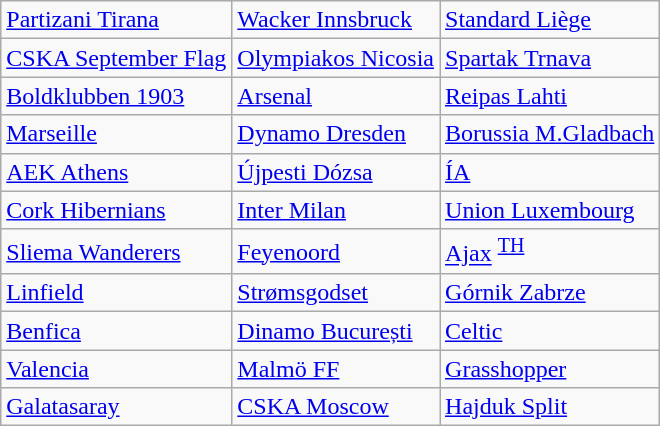<table class="wikitable">
<tr>
<td> <a href='#'>Partizani Tirana</a> </td>
<td> <a href='#'>Wacker Innsbruck</a> </td>
<td> <a href='#'>Standard Liège</a> </td>
</tr>
<tr>
<td> <a href='#'>CSKA September Flag</a> </td>
<td> <a href='#'>Olympiakos Nicosia</a> </td>
<td> <a href='#'>Spartak Trnava</a> </td>
</tr>
<tr>
<td> <a href='#'>Boldklubben 1903</a> </td>
<td> <a href='#'>Arsenal</a> </td>
<td> <a href='#'>Reipas Lahti</a> </td>
</tr>
<tr>
<td> <a href='#'>Marseille</a> </td>
<td> <a href='#'>Dynamo Dresden</a> </td>
<td> <a href='#'>Borussia M.Gladbach</a> </td>
</tr>
<tr>
<td> <a href='#'>AEK Athens</a> </td>
<td> <a href='#'>Újpesti Dózsa</a> </td>
<td> <a href='#'>ÍA</a> </td>
</tr>
<tr>
<td> <a href='#'>Cork Hibernians</a> </td>
<td> <a href='#'>Inter Milan</a> </td>
<td> <a href='#'>Union Luxembourg</a> </td>
</tr>
<tr>
<td> <a href='#'>Sliema Wanderers</a> </td>
<td> <a href='#'>Feyenoord</a> </td>
<td> <a href='#'>Ajax</a> <sup><a href='#'>TH</a></sup></td>
</tr>
<tr>
<td> <a href='#'>Linfield</a> </td>
<td> <a href='#'>Strømsgodset</a> </td>
<td> <a href='#'>Górnik Zabrze</a> </td>
</tr>
<tr>
<td> <a href='#'>Benfica</a> </td>
<td> <a href='#'>Dinamo București</a> </td>
<td> <a href='#'>Celtic</a> </td>
</tr>
<tr>
<td> <a href='#'>Valencia</a> </td>
<td> <a href='#'>Malmö FF</a> </td>
<td> <a href='#'>Grasshopper</a> </td>
</tr>
<tr>
<td> <a href='#'>Galatasaray</a> </td>
<td> <a href='#'>CSKA Moscow</a> </td>
<td> <a href='#'>Hajduk Split</a> </td>
</tr>
</table>
